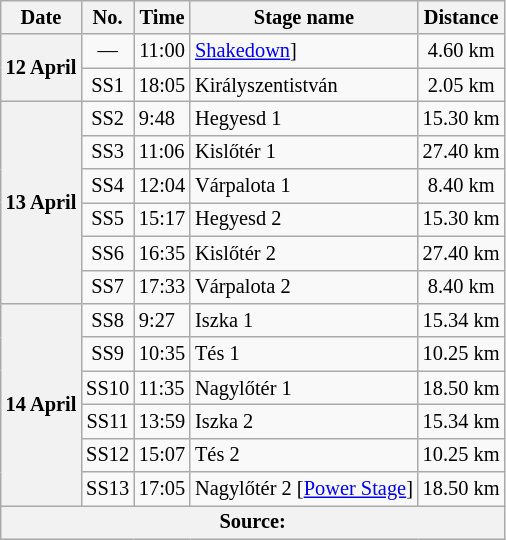<table class="wikitable" style="font-size: 85%;">
<tr>
<th>Date</th>
<th>No.</th>
<th>Time</th>
<th>Stage name</th>
<th>Distance</th>
</tr>
<tr>
<th rowspan="2">12 April</th>
<td align="center">—</td>
<td align="center">11:00</td>
<td><a href='#'>Shakedown</a>]</td>
<td align="center">4.60 km</td>
</tr>
<tr>
<td align="center">SS1</td>
<td>18:05</td>
<td>Királyszentistván</td>
<td align="center">2.05 km</td>
</tr>
<tr>
<th rowspan="6">13 April</th>
<td align="center">SS2</td>
<td>9:48</td>
<td>Hegyesd 1</td>
<td align="center">15.30 km</td>
</tr>
<tr>
<td align="center">SS3</td>
<td>11:06</td>
<td>Kislőtér 1</td>
<td align="center">27.40 km</td>
</tr>
<tr>
<td align="center">SS4</td>
<td>12:04</td>
<td>Várpalota 1</td>
<td align="center">8.40 km</td>
</tr>
<tr>
<td align="center">SS5</td>
<td>15:17</td>
<td>Hegyesd 2</td>
<td align="center">15.30 km</td>
</tr>
<tr>
<td align="center">SS6</td>
<td>16:35</td>
<td>Kislőtér 2</td>
<td align="center">27.40 km</td>
</tr>
<tr>
<td align="center">SS7</td>
<td>17:33</td>
<td>Várpalota 2</td>
<td align="center">8.40 km</td>
</tr>
<tr>
<th rowspan="6">14 April</th>
<td align="center">SS8</td>
<td>9:27</td>
<td>Iszka 1</td>
<td align="center">15.34 km</td>
</tr>
<tr>
<td align="center">SS9</td>
<td>10:35</td>
<td>Tés 1</td>
<td align="center">10.25 km</td>
</tr>
<tr>
<td align="center">SS10</td>
<td>11:35</td>
<td>Nagylőtér 1</td>
<td align="center">18.50 km</td>
</tr>
<tr>
<td align="center">SS11</td>
<td>13:59</td>
<td>Iszka 2</td>
<td align="center">15.34 km</td>
</tr>
<tr>
<td align="center">SS12</td>
<td>15:07</td>
<td>Tés 2</td>
<td align="center">10.25 km</td>
</tr>
<tr>
<td align="center">SS13</td>
<td>17:05</td>
<td>Nagylőtér 2 [<a href='#'>Power Stage</a>]</td>
<td align="center">18.50 km</td>
</tr>
<tr>
<th colspan="5">Source:</th>
</tr>
</table>
